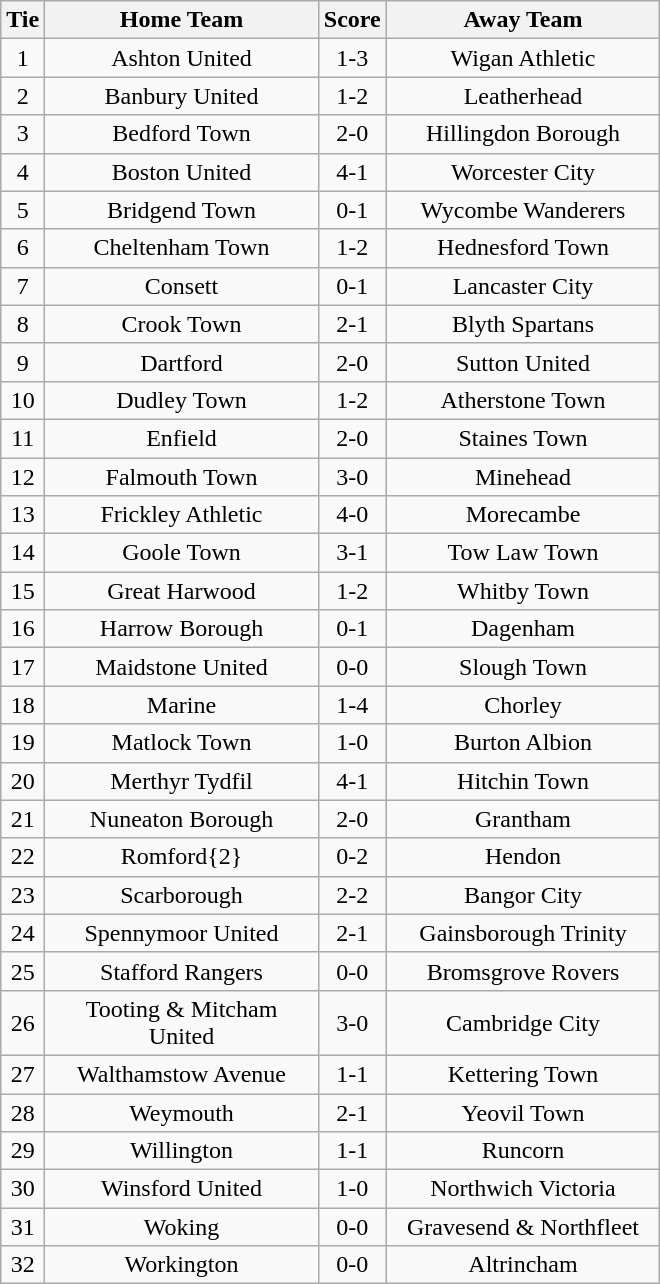<table class="wikitable" style="text-align:center;">
<tr>
<th width=20>Tie</th>
<th width=175>Home Team</th>
<th width=20>Score</th>
<th width=175>Away Team</th>
</tr>
<tr>
<td>1</td>
<td>Ashton United</td>
<td>1-3</td>
<td>Wigan Athletic</td>
</tr>
<tr>
<td>2</td>
<td>Banbury United</td>
<td>1-2</td>
<td>Leatherhead</td>
</tr>
<tr>
<td>3</td>
<td>Bedford Town</td>
<td>2-0</td>
<td>Hillingdon Borough</td>
</tr>
<tr>
<td>4</td>
<td>Boston United</td>
<td>4-1</td>
<td>Worcester City</td>
</tr>
<tr>
<td>5</td>
<td>Bridgend Town</td>
<td>0-1</td>
<td>Wycombe Wanderers</td>
</tr>
<tr>
<td>6</td>
<td>Cheltenham Town</td>
<td>1-2</td>
<td>Hednesford Town</td>
</tr>
<tr>
<td>7</td>
<td>Consett</td>
<td>0-1</td>
<td>Lancaster City</td>
</tr>
<tr>
<td>8</td>
<td>Crook Town</td>
<td>2-1</td>
<td>Blyth Spartans</td>
</tr>
<tr>
<td>9</td>
<td>Dartford</td>
<td>2-0</td>
<td>Sutton United</td>
</tr>
<tr>
<td>10</td>
<td>Dudley Town</td>
<td>1-2</td>
<td>Atherstone Town</td>
</tr>
<tr>
<td>11</td>
<td>Enfield</td>
<td>2-0</td>
<td>Staines Town</td>
</tr>
<tr>
<td>12</td>
<td>Falmouth Town</td>
<td>3-0</td>
<td>Minehead</td>
</tr>
<tr>
<td>13</td>
<td>Frickley Athletic</td>
<td>4-0</td>
<td>Morecambe</td>
</tr>
<tr>
<td>14</td>
<td>Goole Town</td>
<td>3-1</td>
<td>Tow Law Town</td>
</tr>
<tr>
<td>15</td>
<td>Great Harwood</td>
<td>1-2</td>
<td>Whitby Town</td>
</tr>
<tr>
<td>16</td>
<td>Harrow Borough</td>
<td>0-1</td>
<td>Dagenham</td>
</tr>
<tr>
<td>17</td>
<td>Maidstone United</td>
<td>0-0</td>
<td>Slough Town</td>
</tr>
<tr>
<td>18</td>
<td>Marine</td>
<td>1-4</td>
<td>Chorley</td>
</tr>
<tr>
<td>19</td>
<td>Matlock Town</td>
<td>1-0</td>
<td>Burton Albion</td>
</tr>
<tr>
<td>20</td>
<td>Merthyr Tydfil</td>
<td>4-1</td>
<td>Hitchin Town</td>
</tr>
<tr>
<td>21</td>
<td>Nuneaton Borough</td>
<td>2-0</td>
<td>Grantham</td>
</tr>
<tr>
<td>22</td>
<td>Romford{2}</td>
<td>0-2</td>
<td>Hendon</td>
</tr>
<tr>
<td>23</td>
<td>Scarborough</td>
<td>2-2</td>
<td>Bangor City</td>
</tr>
<tr>
<td>24</td>
<td>Spennymoor United</td>
<td>2-1</td>
<td>Gainsborough Trinity</td>
</tr>
<tr>
<td>25</td>
<td>Stafford Rangers</td>
<td>0-0</td>
<td>Bromsgrove Rovers</td>
</tr>
<tr>
<td>26</td>
<td>Tooting & Mitcham United</td>
<td>3-0</td>
<td>Cambridge City</td>
</tr>
<tr>
<td>27</td>
<td>Walthamstow Avenue</td>
<td>1-1</td>
<td>Kettering Town</td>
</tr>
<tr>
<td>28</td>
<td>Weymouth</td>
<td>2-1</td>
<td>Yeovil Town</td>
</tr>
<tr>
<td>29</td>
<td>Willington</td>
<td>1-1</td>
<td>Runcorn</td>
</tr>
<tr>
<td>30</td>
<td>Winsford United</td>
<td>1-0</td>
<td>Northwich Victoria</td>
</tr>
<tr>
<td>31</td>
<td>Woking</td>
<td>0-0</td>
<td>Gravesend & Northfleet</td>
</tr>
<tr>
<td>32</td>
<td>Workington</td>
<td>0-0</td>
<td>Altrincham</td>
</tr>
</table>
